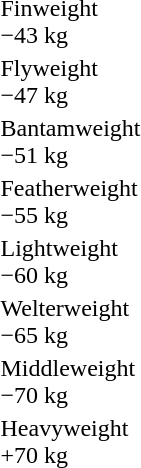<table>
<tr>
<td rowspan=2>Finweight<br>−43 kg</td>
<td rowspan=2></td>
<td rowspan=2></td>
<td></td>
</tr>
<tr>
<td></td>
</tr>
<tr>
<td rowspan=2>Flyweight<br>−47 kg</td>
<td rowspan=2></td>
<td rowspan=2></td>
<td></td>
</tr>
<tr>
<td></td>
</tr>
<tr>
<td rowspan=2>Bantamweight<br>−51 kg</td>
<td rowspan=2></td>
<td rowspan=2></td>
<td></td>
</tr>
<tr>
<td></td>
</tr>
<tr>
<td rowspan=2>Featherweight<br>−55 kg</td>
<td rowspan=2></td>
<td rowspan=2></td>
<td></td>
</tr>
<tr>
<td></td>
</tr>
<tr>
<td rowspan=2>Lightweight<br>−60 kg</td>
<td rowspan=2></td>
<td rowspan=2></td>
<td></td>
</tr>
<tr>
<td></td>
</tr>
<tr>
<td rowspan=2>Welterweight<br>−65 kg</td>
<td rowspan=2></td>
<td rowspan=2></td>
<td></td>
</tr>
<tr>
<td></td>
</tr>
<tr>
<td rowspan=2>Middleweight<br>−70 kg</td>
<td rowspan=2></td>
<td rowspan=2></td>
<td></td>
</tr>
<tr>
<td></td>
</tr>
<tr>
<td rowspan=2>Heavyweight<br>+70 kg</td>
<td rowspan=2></td>
<td rowspan=2></td>
<td></td>
</tr>
<tr>
<td></td>
</tr>
</table>
